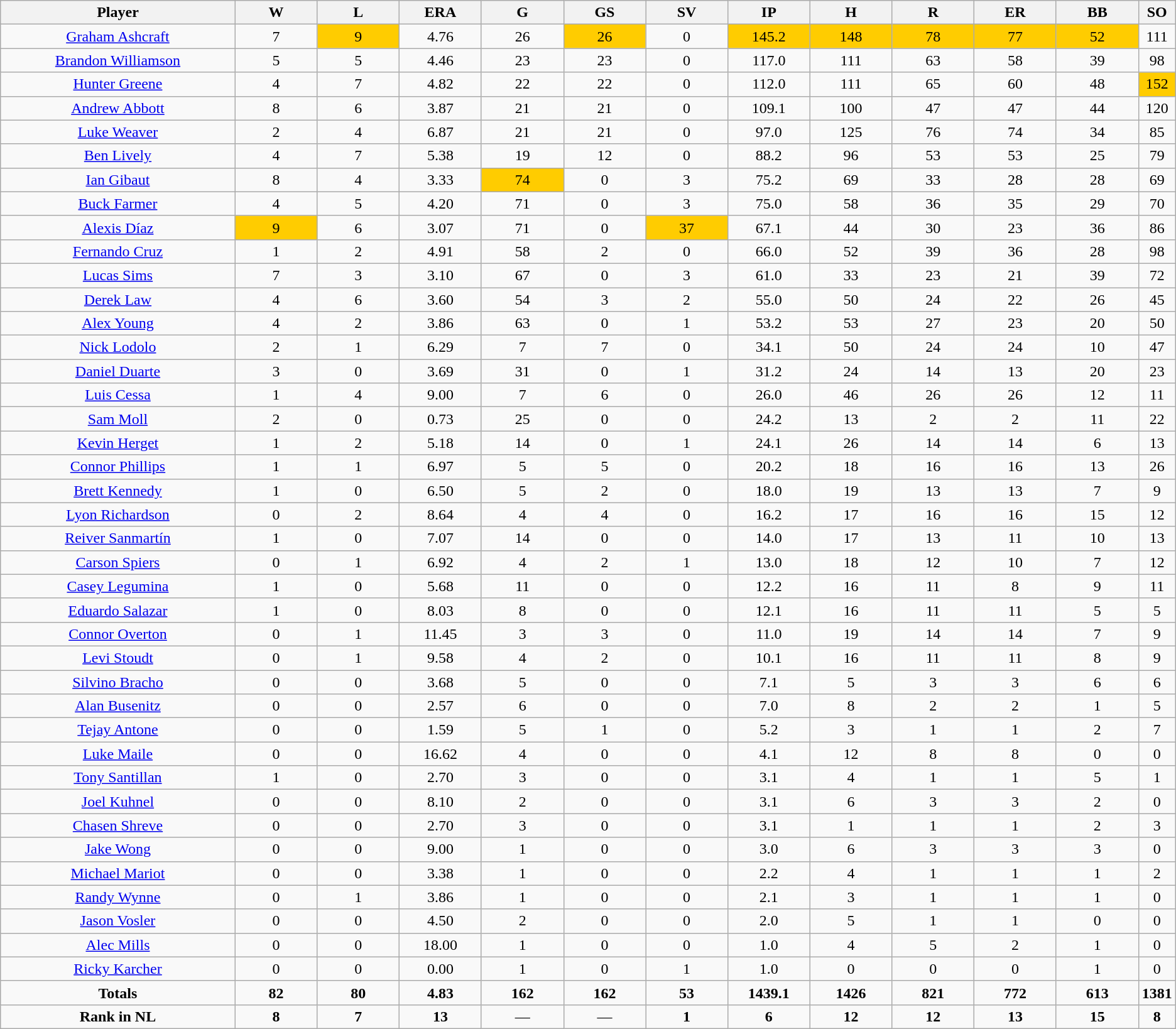<table class=wikitable style="text-align:center">
<tr>
<th bgcolor=#DDDDFF; width="20%">Player</th>
<th bgcolor=#DDDDFF; width="7%">W</th>
<th bgcolor=#DDDDFF; width="7%">L</th>
<th bgcolor=#DDDDFF; width="7%">ERA</th>
<th bgcolor=#DDDDFF; width="7%">G</th>
<th bgcolor=#DDDDFF; width="7%">GS</th>
<th bgcolor=#DDDDFF; width="7%">SV</th>
<th bgcolor=#DDDDFF; width="7%">IP</th>
<th bgcolor=#DDDDFF; width="7%">H</th>
<th bgcolor=#DDDDFF; width="7%">R</th>
<th bgcolor=#DDDDFF; width="7%">ER</th>
<th bgcolor=#DDDDFF; width="7%">BB</th>
<th bgcolor=#DDDDFF; width="7%">SO</th>
</tr>
<tr>
<td><a href='#'>Graham Ashcraft</a></td>
<td>7</td>
<td bgcolor=#ffcc00>9</td>
<td>4.76</td>
<td>26</td>
<td bgcolor=#ffcc00>26</td>
<td>0</td>
<td bgcolor=#ffcc00>145.2</td>
<td bgcolor=#ffcc00>148</td>
<td bgcolor=#ffcc00>78</td>
<td bgcolor=#ffcc00>77</td>
<td bgcolor=#ffcc00>52</td>
<td>111</td>
</tr>
<tr>
<td><a href='#'>Brandon Williamson</a></td>
<td>5</td>
<td>5</td>
<td>4.46</td>
<td>23</td>
<td>23</td>
<td>0</td>
<td>117.0</td>
<td>111</td>
<td>63</td>
<td>58</td>
<td>39</td>
<td>98</td>
</tr>
<tr>
<td><a href='#'>Hunter Greene</a></td>
<td>4</td>
<td>7</td>
<td>4.82</td>
<td>22</td>
<td>22</td>
<td>0</td>
<td>112.0</td>
<td>111</td>
<td>65</td>
<td>60</td>
<td>48</td>
<td bgcolor=#ffcc00>152</td>
</tr>
<tr>
<td><a href='#'>Andrew Abbott</a></td>
<td>8</td>
<td>6</td>
<td>3.87</td>
<td>21</td>
<td>21</td>
<td>0</td>
<td>109.1</td>
<td>100</td>
<td>47</td>
<td>47</td>
<td>44</td>
<td>120</td>
</tr>
<tr>
<td><a href='#'>Luke Weaver</a></td>
<td>2</td>
<td>4</td>
<td>6.87</td>
<td>21</td>
<td>21</td>
<td>0</td>
<td>97.0</td>
<td>125</td>
<td>76</td>
<td>74</td>
<td>34</td>
<td>85</td>
</tr>
<tr>
<td><a href='#'>Ben Lively</a></td>
<td>4</td>
<td>7</td>
<td>5.38</td>
<td>19</td>
<td>12</td>
<td>0</td>
<td>88.2</td>
<td>96</td>
<td>53</td>
<td>53</td>
<td>25</td>
<td>79</td>
</tr>
<tr>
<td><a href='#'>Ian Gibaut</a></td>
<td>8</td>
<td>4</td>
<td>3.33</td>
<td bgcolor=#ffcc00>74</td>
<td>0</td>
<td>3</td>
<td>75.2</td>
<td>69</td>
<td>33</td>
<td>28</td>
<td>28</td>
<td>69</td>
</tr>
<tr>
<td><a href='#'>Buck Farmer</a></td>
<td>4</td>
<td>5</td>
<td>4.20</td>
<td>71</td>
<td>0</td>
<td>3</td>
<td>75.0</td>
<td>58</td>
<td>36</td>
<td>35</td>
<td>29</td>
<td>70</td>
</tr>
<tr>
<td><a href='#'>Alexis Díaz</a></td>
<td bgcolor=#ffcc00>9</td>
<td>6</td>
<td>3.07</td>
<td>71</td>
<td>0</td>
<td bgcolor=#ffcc00>37</td>
<td>67.1</td>
<td>44</td>
<td>30</td>
<td>23</td>
<td>36</td>
<td>86</td>
</tr>
<tr>
<td><a href='#'>Fernando Cruz</a></td>
<td>1</td>
<td>2</td>
<td>4.91</td>
<td>58</td>
<td>2</td>
<td>0</td>
<td>66.0</td>
<td>52</td>
<td>39</td>
<td>36</td>
<td>28</td>
<td>98</td>
</tr>
<tr>
<td><a href='#'>Lucas Sims</a></td>
<td>7</td>
<td>3</td>
<td>3.10</td>
<td>67</td>
<td>0</td>
<td>3</td>
<td>61.0</td>
<td>33</td>
<td>23</td>
<td>21</td>
<td>39</td>
<td>72</td>
</tr>
<tr>
<td><a href='#'>Derek Law</a></td>
<td>4</td>
<td>6</td>
<td>3.60</td>
<td>54</td>
<td>3</td>
<td>2</td>
<td>55.0</td>
<td>50</td>
<td>24</td>
<td>22</td>
<td>26</td>
<td>45</td>
</tr>
<tr>
<td><a href='#'>Alex Young</a></td>
<td>4</td>
<td>2</td>
<td>3.86</td>
<td>63</td>
<td>0</td>
<td>1</td>
<td>53.2</td>
<td>53</td>
<td>27</td>
<td>23</td>
<td>20</td>
<td>50</td>
</tr>
<tr>
<td><a href='#'>Nick Lodolo</a></td>
<td>2</td>
<td>1</td>
<td>6.29</td>
<td>7</td>
<td>7</td>
<td>0</td>
<td>34.1</td>
<td>50</td>
<td>24</td>
<td>24</td>
<td>10</td>
<td>47</td>
</tr>
<tr>
<td><a href='#'>Daniel Duarte</a></td>
<td>3</td>
<td>0</td>
<td>3.69</td>
<td>31</td>
<td>0</td>
<td>1</td>
<td>31.2</td>
<td>24</td>
<td>14</td>
<td>13</td>
<td>20</td>
<td>23</td>
</tr>
<tr>
<td><a href='#'>Luis Cessa</a></td>
<td>1</td>
<td>4</td>
<td>9.00</td>
<td>7</td>
<td>6</td>
<td>0</td>
<td>26.0</td>
<td>46</td>
<td>26</td>
<td>26</td>
<td>12</td>
<td>11</td>
</tr>
<tr>
<td><a href='#'>Sam Moll</a></td>
<td>2</td>
<td>0</td>
<td>0.73</td>
<td>25</td>
<td>0</td>
<td>0</td>
<td>24.2</td>
<td>13</td>
<td>2</td>
<td>2</td>
<td>11</td>
<td>22</td>
</tr>
<tr>
<td><a href='#'>Kevin Herget</a></td>
<td>1</td>
<td>2</td>
<td>5.18</td>
<td>14</td>
<td>0</td>
<td>1</td>
<td>24.1</td>
<td>26</td>
<td>14</td>
<td>14</td>
<td>6</td>
<td>13</td>
</tr>
<tr>
<td><a href='#'>Connor Phillips</a></td>
<td>1</td>
<td>1</td>
<td>6.97</td>
<td>5</td>
<td>5</td>
<td>0</td>
<td>20.2</td>
<td>18</td>
<td>16</td>
<td>16</td>
<td>13</td>
<td>26</td>
</tr>
<tr>
<td><a href='#'>Brett Kennedy</a></td>
<td>1</td>
<td>0</td>
<td>6.50</td>
<td>5</td>
<td>2</td>
<td>0</td>
<td>18.0</td>
<td>19</td>
<td>13</td>
<td>13</td>
<td>7</td>
<td>9</td>
</tr>
<tr>
<td><a href='#'>Lyon Richardson</a></td>
<td>0</td>
<td>2</td>
<td>8.64</td>
<td>4</td>
<td>4</td>
<td>0</td>
<td>16.2</td>
<td>17</td>
<td>16</td>
<td>16</td>
<td>15</td>
<td>12</td>
</tr>
<tr>
<td><a href='#'>Reiver Sanmartín</a></td>
<td>1</td>
<td>0</td>
<td>7.07</td>
<td>14</td>
<td>0</td>
<td>0</td>
<td>14.0</td>
<td>17</td>
<td>13</td>
<td>11</td>
<td>10</td>
<td>13</td>
</tr>
<tr>
<td><a href='#'>Carson Spiers</a></td>
<td>0</td>
<td>1</td>
<td>6.92</td>
<td>4</td>
<td>2</td>
<td>1</td>
<td>13.0</td>
<td>18</td>
<td>12</td>
<td>10</td>
<td>7</td>
<td>12</td>
</tr>
<tr>
<td><a href='#'>Casey Legumina</a></td>
<td>1</td>
<td>0</td>
<td>5.68</td>
<td>11</td>
<td>0</td>
<td>0</td>
<td>12.2</td>
<td>16</td>
<td>11</td>
<td>8</td>
<td>9</td>
<td>11</td>
</tr>
<tr>
<td><a href='#'>Eduardo Salazar</a></td>
<td>1</td>
<td>0</td>
<td>8.03</td>
<td>8</td>
<td>0</td>
<td>0</td>
<td>12.1</td>
<td>16</td>
<td>11</td>
<td>11</td>
<td>5</td>
<td>5</td>
</tr>
<tr>
<td><a href='#'>Connor Overton</a></td>
<td>0</td>
<td>1</td>
<td>11.45</td>
<td>3</td>
<td>3</td>
<td>0</td>
<td>11.0</td>
<td>19</td>
<td>14</td>
<td>14</td>
<td>7</td>
<td>9</td>
</tr>
<tr>
<td><a href='#'>Levi Stoudt</a></td>
<td>0</td>
<td>1</td>
<td>9.58</td>
<td>4</td>
<td>2</td>
<td>0</td>
<td>10.1</td>
<td>16</td>
<td>11</td>
<td>11</td>
<td>8</td>
<td>9</td>
</tr>
<tr>
<td><a href='#'>Silvino Bracho</a></td>
<td>0</td>
<td>0</td>
<td>3.68</td>
<td>5</td>
<td>0</td>
<td>0</td>
<td>7.1</td>
<td>5</td>
<td>3</td>
<td>3</td>
<td>6</td>
<td>6</td>
</tr>
<tr>
<td><a href='#'>Alan Busenitz</a></td>
<td>0</td>
<td>0</td>
<td>2.57</td>
<td>6</td>
<td>0</td>
<td>0</td>
<td>7.0</td>
<td>8</td>
<td>2</td>
<td>2</td>
<td>1</td>
<td>5</td>
</tr>
<tr>
<td><a href='#'>Tejay Antone</a></td>
<td>0</td>
<td>0</td>
<td>1.59</td>
<td>5</td>
<td>1</td>
<td>0</td>
<td>5.2</td>
<td>3</td>
<td>1</td>
<td>1</td>
<td>2</td>
<td>7</td>
</tr>
<tr>
<td><a href='#'>Luke Maile</a></td>
<td>0</td>
<td>0</td>
<td>16.62</td>
<td>4</td>
<td>0</td>
<td>0</td>
<td>4.1</td>
<td>12</td>
<td>8</td>
<td>8</td>
<td>0</td>
<td>0</td>
</tr>
<tr>
<td><a href='#'>Tony Santillan</a></td>
<td>1</td>
<td>0</td>
<td>2.70</td>
<td>3</td>
<td>0</td>
<td>0</td>
<td>3.1</td>
<td>4</td>
<td>1</td>
<td>1</td>
<td>5</td>
<td>1</td>
</tr>
<tr>
<td><a href='#'>Joel Kuhnel</a></td>
<td>0</td>
<td>0</td>
<td>8.10</td>
<td>2</td>
<td>0</td>
<td>0</td>
<td>3.1</td>
<td>6</td>
<td>3</td>
<td>3</td>
<td>2</td>
<td>0</td>
</tr>
<tr>
<td><a href='#'>Chasen Shreve</a></td>
<td>0</td>
<td>0</td>
<td>2.70</td>
<td>3</td>
<td>0</td>
<td>0</td>
<td>3.1</td>
<td>1</td>
<td>1</td>
<td>1</td>
<td>2</td>
<td>3</td>
</tr>
<tr>
<td><a href='#'>Jake Wong</a></td>
<td>0</td>
<td>0</td>
<td>9.00</td>
<td>1</td>
<td>0</td>
<td>0</td>
<td>3.0</td>
<td>6</td>
<td>3</td>
<td>3</td>
<td>3</td>
<td>0</td>
</tr>
<tr>
<td><a href='#'>Michael Mariot</a></td>
<td>0</td>
<td>0</td>
<td>3.38</td>
<td>1</td>
<td>0</td>
<td>0</td>
<td>2.2</td>
<td>4</td>
<td>1</td>
<td>1</td>
<td>1</td>
<td>2</td>
</tr>
<tr>
<td><a href='#'>Randy Wynne</a></td>
<td>0</td>
<td>1</td>
<td>3.86</td>
<td>1</td>
<td>0</td>
<td>0</td>
<td>2.1</td>
<td>3</td>
<td>1</td>
<td>1</td>
<td>1</td>
<td>0</td>
</tr>
<tr>
<td><a href='#'>Jason Vosler</a></td>
<td>0</td>
<td>0</td>
<td>4.50</td>
<td>2</td>
<td>0</td>
<td>0</td>
<td>2.0</td>
<td>5</td>
<td>1</td>
<td>1</td>
<td>0</td>
<td>0</td>
</tr>
<tr>
<td><a href='#'>Alec Mills</a></td>
<td>0</td>
<td>0</td>
<td>18.00</td>
<td>1</td>
<td>0</td>
<td>0</td>
<td>1.0</td>
<td>4</td>
<td>5</td>
<td>2</td>
<td>1</td>
<td>0</td>
</tr>
<tr>
<td><a href='#'>Ricky Karcher</a></td>
<td>0</td>
<td>0</td>
<td>0.00</td>
<td>1</td>
<td>0</td>
<td>1</td>
<td>1.0</td>
<td>0</td>
<td>0</td>
<td>0</td>
<td>1</td>
<td>0</td>
</tr>
<tr>
<td><strong>Totals</strong></td>
<td><strong>82</strong></td>
<td><strong>80</strong></td>
<td><strong>4.83</strong></td>
<td><strong>162</strong></td>
<td><strong>162</strong></td>
<td><strong>53</strong></td>
<td><strong>1439.1</strong></td>
<td><strong>1426</strong></td>
<td><strong>821</strong></td>
<td><strong>772</strong></td>
<td><strong>613</strong></td>
<td><strong>1381</strong></td>
</tr>
<tr>
<td><strong>Rank in NL</strong></td>
<td><strong>8</strong></td>
<td><strong>7</strong></td>
<td><strong>13</strong></td>
<td>—</td>
<td>—</td>
<td><strong>1</strong></td>
<td><strong>6</strong></td>
<td><strong>12</strong></td>
<td><strong>12</strong></td>
<td><strong>13</strong></td>
<td><strong>15</strong></td>
<td><strong>8</strong></td>
</tr>
</table>
